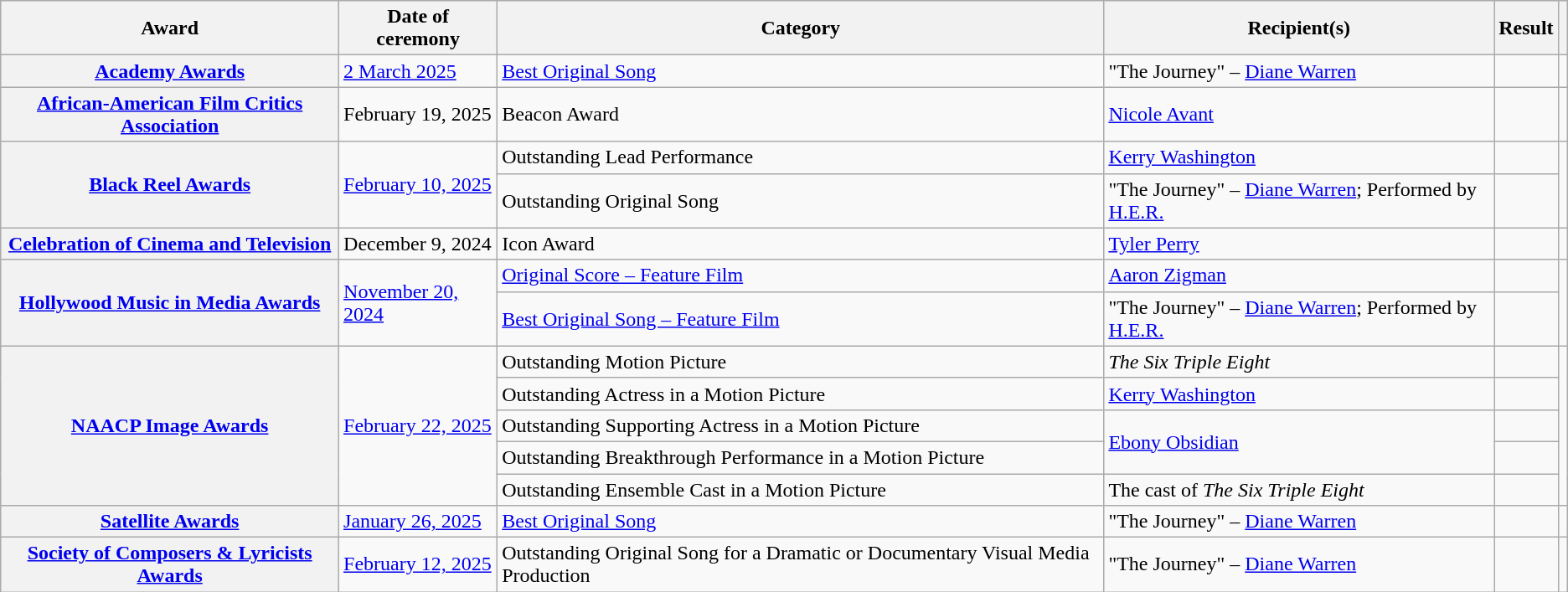<table class="wikitable sortable plainrowheaders">
<tr>
<th scope="col">Award</th>
<th scope="col">Date of ceremony</th>
<th scope="col">Category</th>
<th scope="col">Recipient(s)</th>
<th>Result</th>
<th class="unsortable" scope="col"></th>
</tr>
<tr>
<th scope="row"><a href='#'>Academy Awards</a></th>
<td><a href='#'>2 March 2025</a></td>
<td><a href='#'>Best Original Song</a></td>
<td>"The Journey" – <a href='#'>Diane Warren</a></td>
<td></td>
<td align="center" rowspan="1"></td>
</tr>
<tr>
<th scope="row"><a href='#'>African-American Film Critics Association</a></th>
<td>February 19, 2025</td>
<td>Beacon Award</td>
<td><a href='#'>Nicole Avant</a></td>
<td></td>
<td align="center"></td>
</tr>
<tr>
<th rowspan="2" scope="row"><a href='#'>Black Reel Awards</a></th>
<td rowspan="2"><a href='#'>February 10, 2025</a></td>
<td>Outstanding Lead Performance</td>
<td><a href='#'>Kerry Washington</a></td>
<td></td>
<td rowspan="2" align="center"></td>
</tr>
<tr>
<td>Outstanding Original Song</td>
<td>"The Journey" – <a href='#'>Diane Warren</a>; Performed by <a href='#'>H.E.R.</a></td>
<td></td>
</tr>
<tr>
<th scope="row"><a href='#'>Celebration of Cinema and Television</a></th>
<td>December 9, 2024</td>
<td>Icon Award</td>
<td><a href='#'>Tyler Perry</a></td>
<td></td>
<td align="center"></td>
</tr>
<tr>
<th rowspan="2" scope="row"><a href='#'>Hollywood Music in Media Awards</a></th>
<td rowspan="2"><a href='#'>November 20, 2024</a></td>
<td><a href='#'>Original Score – Feature Film</a></td>
<td><a href='#'>Aaron Zigman</a></td>
<td></td>
<td rowspan="2" align="center"></td>
</tr>
<tr>
<td><a href='#'>Best Original Song – Feature Film</a></td>
<td>"The Journey" – <a href='#'>Diane Warren</a>; Performed by <a href='#'>H.E.R.</a></td>
<td></td>
</tr>
<tr>
<th rowspan="5" scope="row"><a href='#'>NAACP Image Awards</a></th>
<td rowspan="5"><a href='#'>February 22, 2025</a></td>
<td>Outstanding Motion Picture</td>
<td><em>The Six Triple Eight</em></td>
<td></td>
<td rowspan="5" align="center"></td>
</tr>
<tr>
<td>Outstanding Actress in a Motion Picture</td>
<td><a href='#'>Kerry Washington</a></td>
<td></td>
</tr>
<tr>
<td>Outstanding Supporting Actress in a Motion Picture</td>
<td rowspan="2"><a href='#'>Ebony Obsidian</a></td>
<td></td>
</tr>
<tr>
<td>Outstanding Breakthrough Performance in a Motion Picture</td>
<td></td>
</tr>
<tr>
<td>Outstanding Ensemble Cast in a Motion Picture</td>
<td>The cast of <em>The Six Triple Eight</em></td>
<td></td>
</tr>
<tr>
<th scope=row><a href='#'>Satellite Awards</a></th>
<td><a href='#'>January 26, 2025</a></td>
<td><a href='#'>Best Original Song</a></td>
<td>"The Journey" – <a href='#'>Diane Warren</a></td>
<td></td>
<td align="center"></td>
</tr>
<tr>
<th scope=row><a href='#'>Society of Composers & Lyricists Awards</a></th>
<td><a href='#'>February 12, 2025</a></td>
<td>Outstanding Original Song for a Dramatic or Documentary Visual Media Production</td>
<td>"The Journey" – <a href='#'>Diane Warren</a></td>
<td></td>
<td align="center"></td>
</tr>
</table>
